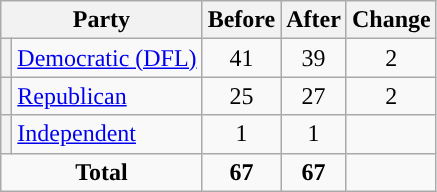<table class="wikitable" style="text-align:center;">
<tr>
<th colspan="2">Party</th>
<th>Before</th>
<th>After</th>
<th>Change</th>
</tr>
<tr>
<th style="background-color:"></th>
<td style="text-align:left;"><a href='#'>Democratic (DFL)</a></td>
<td>41</td>
<td>39</td>
<td> 2</td>
</tr>
<tr>
<th style="background-color:"></th>
<td style="text-align:left;"><a href='#'>Republican</a></td>
<td>25</td>
<td>27</td>
<td> 2</td>
</tr>
<tr>
<th style="background-color:"></th>
<td style="text-align:left;"><a href='#'>Independent</a></td>
<td>1</td>
<td>1</td>
<td></td>
</tr>
<tr>
<td colspan="2"><strong>Total</strong></td>
<td><strong>67</strong></td>
<td><strong>67</strong></td>
<td></td>
</tr>
</table>
